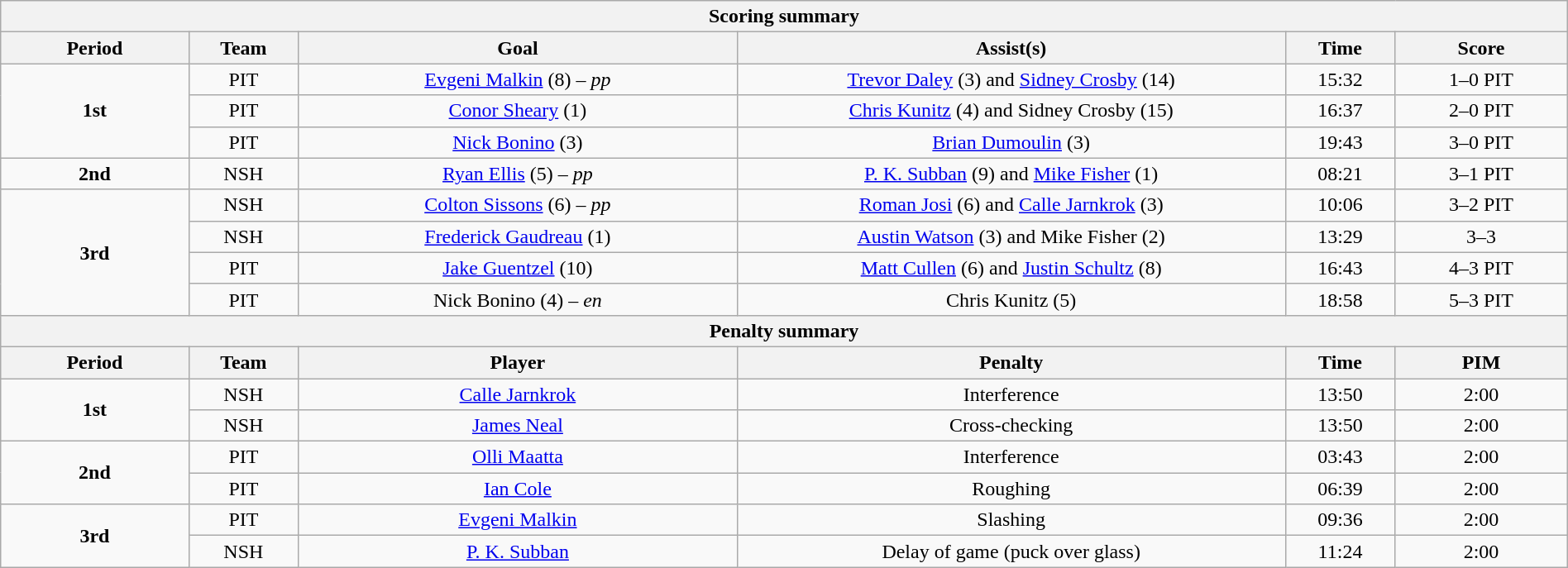<table style="width:100%;" class="wikitable">
<tr>
<th colspan=6>Scoring summary</th>
</tr>
<tr>
<th style="width:12%;">Period</th>
<th style="width:7%;">Team</th>
<th style="width:28%;">Goal</th>
<th style="width:35%;">Assist(s)</th>
<th style="width:7%;">Time</th>
<th style="width:11%;">Score</th>
</tr>
<tr>
<td style="text-align:center;" rowspan="3"><strong>1st</strong></td>
<td align=center>PIT</td>
<td align=center><a href='#'>Evgeni Malkin</a> (8) – <em>pp</em></td>
<td align=center><a href='#'>Trevor Daley</a> (3) and <a href='#'>Sidney Crosby</a> (14)</td>
<td align=center>15:32</td>
<td align=center>1–0 PIT</td>
</tr>
<tr>
<td align=center>PIT</td>
<td align=center><a href='#'>Conor Sheary</a> (1)</td>
<td align=center><a href='#'>Chris Kunitz</a> (4) and Sidney Crosby (15)</td>
<td align=center>16:37</td>
<td align=center>2–0 PIT</td>
</tr>
<tr>
<td align=center>PIT</td>
<td align=center><a href='#'>Nick Bonino</a> (3)</td>
<td align=center><a href='#'>Brian Dumoulin</a> (3)</td>
<td align=center>19:43</td>
<td align=center>3–0 PIT</td>
</tr>
<tr>
<td style="text-align:center;"><strong>2nd</strong></td>
<td align=center>NSH</td>
<td align=center><a href='#'>Ryan Ellis</a> (5) – <em>pp</em></td>
<td align=center><a href='#'>P. K. Subban</a> (9) and <a href='#'>Mike Fisher</a> (1)</td>
<td align=center>08:21</td>
<td align=center>3–1 PIT</td>
</tr>
<tr>
<td style="text-align:center;" rowspan="4"><strong>3rd</strong></td>
<td align=center>NSH</td>
<td align=center><a href='#'>Colton Sissons</a> (6) – <em>pp</em></td>
<td align=center><a href='#'>Roman Josi</a> (6) and <a href='#'>Calle Jarnkrok</a> (3)</td>
<td align=center>10:06</td>
<td align=center>3–2 PIT</td>
</tr>
<tr>
<td align=center>NSH</td>
<td align=center><a href='#'>Frederick Gaudreau</a> (1)</td>
<td align=center><a href='#'>Austin Watson</a> (3) and Mike Fisher (2)</td>
<td align=center>13:29</td>
<td align=center>3–3</td>
</tr>
<tr>
<td align=center>PIT</td>
<td align=center><a href='#'>Jake Guentzel</a> (10)</td>
<td align=center><a href='#'>Matt Cullen</a> (6) and <a href='#'>Justin Schultz</a> (8)</td>
<td align=center>16:43</td>
<td align=center>4–3 PIT</td>
</tr>
<tr>
<td align=center>PIT</td>
<td align=center>Nick Bonino (4) – <em>en</em></td>
<td align=center>Chris Kunitz (5)</td>
<td align=center>18:58</td>
<td align=center>5–3 PIT</td>
</tr>
<tr>
<th colspan=6>Penalty summary</th>
</tr>
<tr>
<th style="width:12%;">Period</th>
<th style="width:7%;">Team</th>
<th style="width:28%;">Player</th>
<th style="width:35%;">Penalty</th>
<th style="width:7%;">Time</th>
<th style="width:11%;">PIM</th>
</tr>
<tr>
<td style="text-align:center;" rowspan="2"><strong>1st</strong></td>
<td align=center>NSH</td>
<td align=center><a href='#'>Calle Jarnkrok</a></td>
<td align=center>Interference</td>
<td align=center>13:50</td>
<td align=center>2:00</td>
</tr>
<tr>
<td align=center>NSH</td>
<td align=center><a href='#'>James Neal</a></td>
<td align=center>Cross-checking</td>
<td align=center>13:50</td>
<td align=center>2:00</td>
</tr>
<tr>
<td style="text-align:center;" rowspan="2"><strong>2nd</strong></td>
<td align=center>PIT</td>
<td align=center><a href='#'>Olli Maatta</a></td>
<td align=center>Interference</td>
<td align=center>03:43</td>
<td align=center>2:00</td>
</tr>
<tr>
<td align=center>PIT</td>
<td align=center><a href='#'>Ian Cole</a></td>
<td align=center>Roughing</td>
<td align=center>06:39</td>
<td align=center>2:00</td>
</tr>
<tr>
<td style="text-align:center;" rowspan="2"><strong>3rd</strong></td>
<td align=center>PIT</td>
<td align=center><a href='#'>Evgeni Malkin</a></td>
<td align=center>Slashing</td>
<td align=center>09:36</td>
<td align=center>2:00</td>
</tr>
<tr>
<td align=center>NSH</td>
<td align=center><a href='#'>P. K. Subban</a></td>
<td align=center>Delay of game (puck over glass)</td>
<td align=center>11:24</td>
<td align=center>2:00</td>
</tr>
</table>
